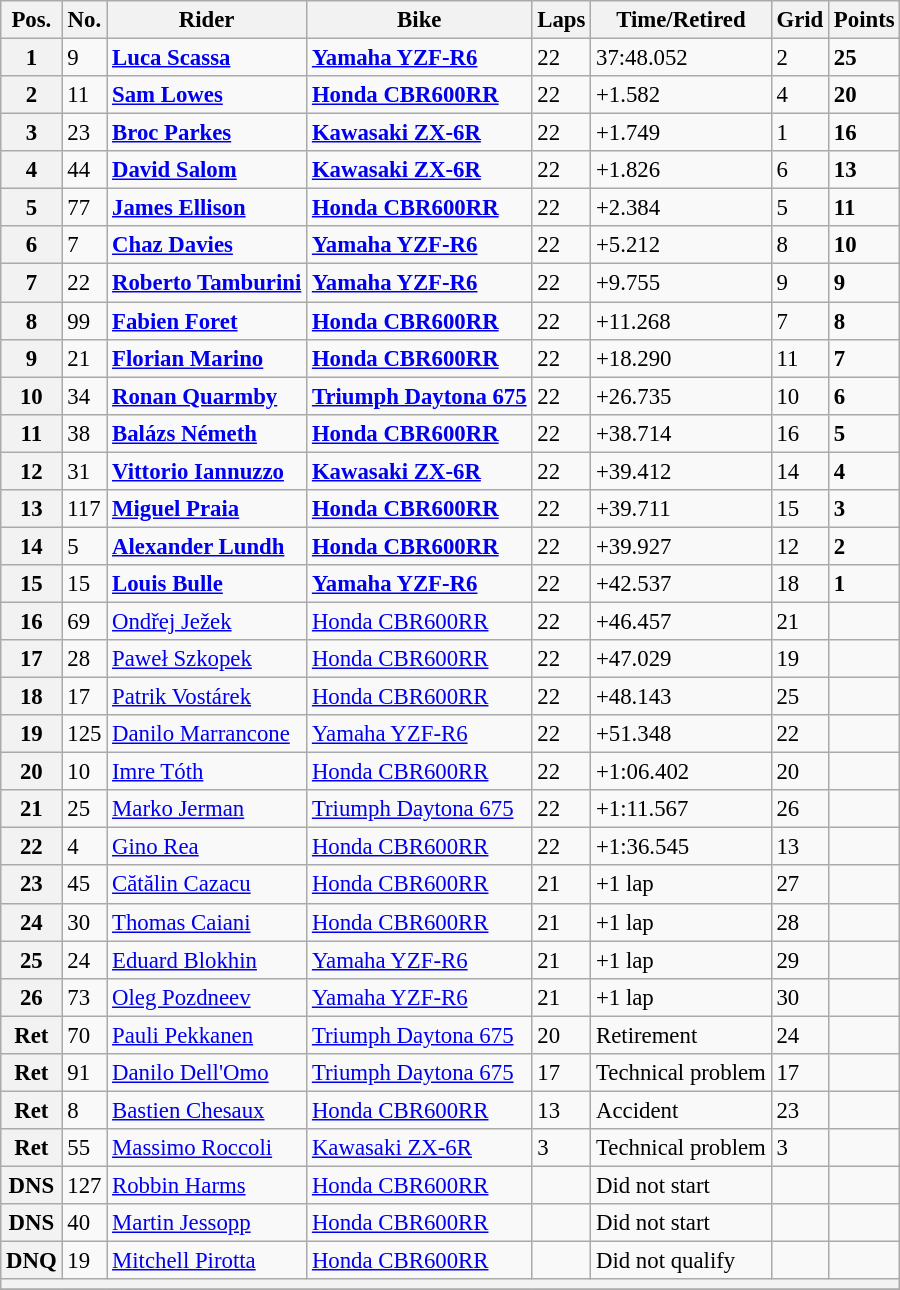<table class="wikitable" style="font-size: 95%;">
<tr>
<th>Pos.</th>
<th>No.</th>
<th>Rider</th>
<th>Bike</th>
<th>Laps</th>
<th>Time/Retired</th>
<th>Grid</th>
<th>Points</th>
</tr>
<tr>
<th>1</th>
<td>9</td>
<td> <strong><a href='#'>Luca Scassa</a></strong></td>
<td><strong><a href='#'>Yamaha YZF-R6</a></strong></td>
<td>22</td>
<td>37:48.052</td>
<td>2</td>
<td><strong>25</strong></td>
</tr>
<tr>
<th>2</th>
<td>11</td>
<td> <strong><a href='#'>Sam Lowes</a></strong></td>
<td><strong><a href='#'>Honda CBR600RR</a></strong></td>
<td>22</td>
<td>+1.582</td>
<td>4</td>
<td><strong>20</strong></td>
</tr>
<tr>
<th>3</th>
<td>23</td>
<td> <strong><a href='#'>Broc Parkes</a></strong></td>
<td><strong><a href='#'>Kawasaki ZX-6R</a></strong></td>
<td>22</td>
<td>+1.749</td>
<td>1</td>
<td><strong>16</strong></td>
</tr>
<tr>
<th>4</th>
<td>44</td>
<td> <strong><a href='#'>David Salom</a></strong></td>
<td><strong><a href='#'>Kawasaki ZX-6R</a></strong></td>
<td>22</td>
<td>+1.826</td>
<td>6</td>
<td><strong>13</strong></td>
</tr>
<tr>
<th>5</th>
<td>77</td>
<td> <strong><a href='#'>James Ellison</a></strong></td>
<td><strong><a href='#'>Honda CBR600RR</a></strong></td>
<td>22</td>
<td>+2.384</td>
<td>5</td>
<td><strong>11</strong></td>
</tr>
<tr>
<th>6</th>
<td>7</td>
<td> <strong><a href='#'>Chaz Davies</a></strong></td>
<td><strong><a href='#'>Yamaha YZF-R6</a></strong></td>
<td>22</td>
<td>+5.212</td>
<td>8</td>
<td><strong>10</strong></td>
</tr>
<tr>
<th>7</th>
<td>22</td>
<td> <strong><a href='#'>Roberto Tamburini</a></strong></td>
<td><strong><a href='#'>Yamaha YZF-R6</a></strong></td>
<td>22</td>
<td>+9.755</td>
<td>9</td>
<td><strong>9</strong></td>
</tr>
<tr>
<th>8</th>
<td>99</td>
<td> <strong><a href='#'>Fabien Foret</a></strong></td>
<td><strong><a href='#'>Honda CBR600RR</a></strong></td>
<td>22</td>
<td>+11.268</td>
<td>7</td>
<td><strong>8</strong></td>
</tr>
<tr>
<th>9</th>
<td>21</td>
<td> <strong><a href='#'>Florian Marino</a></strong></td>
<td><strong><a href='#'>Honda CBR600RR</a></strong></td>
<td>22</td>
<td>+18.290</td>
<td>11</td>
<td><strong>7</strong></td>
</tr>
<tr>
<th>10</th>
<td>34</td>
<td> <strong><a href='#'>Ronan Quarmby</a></strong></td>
<td><strong><a href='#'>Triumph Daytona 675</a></strong></td>
<td>22</td>
<td>+26.735</td>
<td>10</td>
<td><strong>6</strong></td>
</tr>
<tr>
<th>11</th>
<td>38</td>
<td> <strong><a href='#'>Balázs Németh</a></strong></td>
<td><strong><a href='#'>Honda CBR600RR</a></strong></td>
<td>22</td>
<td>+38.714</td>
<td>16</td>
<td><strong>5</strong></td>
</tr>
<tr>
<th>12</th>
<td>31</td>
<td> <strong><a href='#'>Vittorio Iannuzzo</a></strong></td>
<td><strong><a href='#'>Kawasaki ZX-6R</a></strong></td>
<td>22</td>
<td>+39.412</td>
<td>14</td>
<td><strong>4</strong></td>
</tr>
<tr>
<th>13</th>
<td>117</td>
<td> <strong><a href='#'>Miguel Praia</a></strong></td>
<td><strong><a href='#'>Honda CBR600RR</a></strong></td>
<td>22</td>
<td>+39.711</td>
<td>15</td>
<td><strong>3</strong></td>
</tr>
<tr>
<th>14</th>
<td>5</td>
<td> <strong><a href='#'>Alexander Lundh</a></strong></td>
<td><strong><a href='#'>Honda CBR600RR</a></strong></td>
<td>22</td>
<td>+39.927</td>
<td>12</td>
<td><strong>2</strong></td>
</tr>
<tr>
<th>15</th>
<td>15</td>
<td> <strong><a href='#'>Louis Bulle</a></strong></td>
<td><strong><a href='#'>Yamaha YZF-R6</a></strong></td>
<td>22</td>
<td>+42.537</td>
<td>18</td>
<td><strong>1</strong></td>
</tr>
<tr>
<th>16</th>
<td>69</td>
<td> <a href='#'>Ondřej Ježek</a></td>
<td><a href='#'>Honda CBR600RR</a></td>
<td>22</td>
<td>+46.457</td>
<td>21</td>
<td></td>
</tr>
<tr>
<th>17</th>
<td>28</td>
<td> <a href='#'>Paweł Szkopek</a></td>
<td><a href='#'>Honda CBR600RR</a></td>
<td>22</td>
<td>+47.029</td>
<td>19</td>
<td></td>
</tr>
<tr>
<th>18</th>
<td>17</td>
<td> <a href='#'>Patrik Vostárek</a></td>
<td><a href='#'>Honda CBR600RR</a></td>
<td>22</td>
<td>+48.143</td>
<td>25</td>
<td></td>
</tr>
<tr>
<th>19</th>
<td>125</td>
<td> <a href='#'>Danilo Marrancone</a></td>
<td><a href='#'>Yamaha YZF-R6</a></td>
<td>22</td>
<td>+51.348</td>
<td>22</td>
<td></td>
</tr>
<tr>
<th>20</th>
<td>10</td>
<td> <a href='#'>Imre Tóth</a></td>
<td><a href='#'>Honda CBR600RR</a></td>
<td>22</td>
<td>+1:06.402</td>
<td>20</td>
<td></td>
</tr>
<tr>
<th>21</th>
<td>25</td>
<td> <a href='#'>Marko Jerman</a></td>
<td><a href='#'>Triumph Daytona 675</a></td>
<td>22</td>
<td>+1:11.567</td>
<td>26</td>
<td></td>
</tr>
<tr>
<th>22</th>
<td>4</td>
<td> <a href='#'>Gino Rea</a></td>
<td><a href='#'>Honda CBR600RR</a></td>
<td>22</td>
<td>+1:36.545</td>
<td>13</td>
<td></td>
</tr>
<tr>
<th>23</th>
<td>45</td>
<td> <a href='#'>Cătălin Cazacu</a></td>
<td><a href='#'>Honda CBR600RR</a></td>
<td>21</td>
<td>+1 lap</td>
<td>27</td>
<td></td>
</tr>
<tr>
<th>24</th>
<td>30</td>
<td> <a href='#'>Thomas Caiani</a></td>
<td><a href='#'>Honda CBR600RR</a></td>
<td>21</td>
<td>+1 lap</td>
<td>28</td>
<td></td>
</tr>
<tr>
<th>25</th>
<td>24</td>
<td> <a href='#'>Eduard Blokhin</a></td>
<td><a href='#'>Yamaha YZF-R6</a></td>
<td>21</td>
<td>+1 lap</td>
<td>29</td>
<td></td>
</tr>
<tr>
<th>26</th>
<td>73</td>
<td> <a href='#'>Oleg Pozdneev</a></td>
<td><a href='#'>Yamaha YZF-R6</a></td>
<td>21</td>
<td>+1 lap</td>
<td>30</td>
<td></td>
</tr>
<tr>
<th>Ret</th>
<td>70</td>
<td> <a href='#'>Pauli Pekkanen</a></td>
<td><a href='#'>Triumph Daytona 675</a></td>
<td>20</td>
<td>Retirement</td>
<td>24</td>
<td></td>
</tr>
<tr>
<th>Ret</th>
<td>91</td>
<td> <a href='#'>Danilo Dell'Omo</a></td>
<td><a href='#'>Triumph Daytona 675</a></td>
<td>17</td>
<td>Technical problem</td>
<td>17</td>
<td></td>
</tr>
<tr>
<th>Ret</th>
<td>8</td>
<td> <a href='#'>Bastien Chesaux</a></td>
<td><a href='#'>Honda CBR600RR</a></td>
<td>13</td>
<td>Accident</td>
<td>23</td>
<td></td>
</tr>
<tr>
<th>Ret</th>
<td>55</td>
<td> <a href='#'>Massimo Roccoli</a></td>
<td><a href='#'>Kawasaki ZX-6R</a></td>
<td>3</td>
<td>Technical problem</td>
<td>3</td>
<td></td>
</tr>
<tr>
<th>DNS</th>
<td>127</td>
<td> <a href='#'>Robbin Harms</a></td>
<td><a href='#'>Honda CBR600RR</a></td>
<td></td>
<td>Did not start</td>
<td></td>
<td></td>
</tr>
<tr>
<th>DNS</th>
<td>40</td>
<td> <a href='#'>Martin Jessopp</a></td>
<td><a href='#'>Honda CBR600RR</a></td>
<td></td>
<td>Did not start</td>
<td></td>
<td></td>
</tr>
<tr>
<th>DNQ</th>
<td>19</td>
<td> <a href='#'>Mitchell Pirotta</a></td>
<td><a href='#'>Honda CBR600RR</a></td>
<td></td>
<td>Did not qualify</td>
<td></td>
<td></td>
</tr>
<tr>
<th colspan=8></th>
</tr>
<tr>
</tr>
</table>
